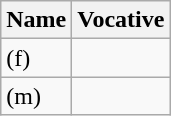<table class="wikitable">
<tr>
<th>Name</th>
<th>Vocative</th>
</tr>
<tr>
<td> (f)</td>
<td></td>
</tr>
<tr>
<td> (m)</td>
<td></td>
</tr>
</table>
